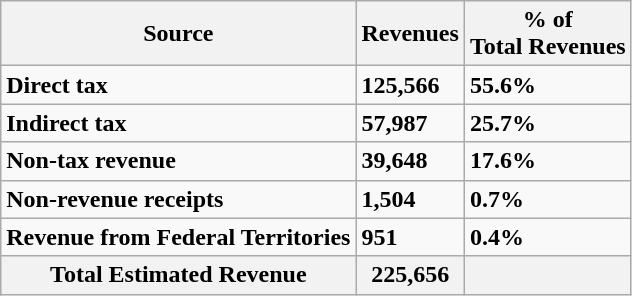<table class="wikitable">
<tr>
<th>Source</th>
<th>Revenues</th>
<th>% of <br>Total Revenues</th>
</tr>
<tr>
<td><strong>Direct tax</strong><br></td>
<td valign=top><strong>125,566</strong><br></td>
<td valign=top><strong>55.6%</strong><br></td>
</tr>
<tr>
<td valign=top><strong>Indirect tax</strong><br></td>
<td valign=top><strong>57,987</strong><br></td>
<td valign=top><strong>25.7%</strong><br></td>
</tr>
<tr>
<td><strong>Non-tax revenue</strong><br></td>
<td><strong>39,648</strong><br></td>
<td valign=top><strong>17.6%</strong><br></td>
</tr>
<tr>
<td><strong>Non-revenue receipts</strong></td>
<td><strong>1,504</strong></td>
<td><strong>0.7%</strong></td>
</tr>
<tr>
<td><strong>Revenue from Federal Territories</strong></td>
<td><strong>951</strong></td>
<td><strong>0.4%</strong></td>
</tr>
<tr>
<th align=right>Total Estimated Revenue</th>
<th>225,656</th>
<th></th>
</tr>
</table>
